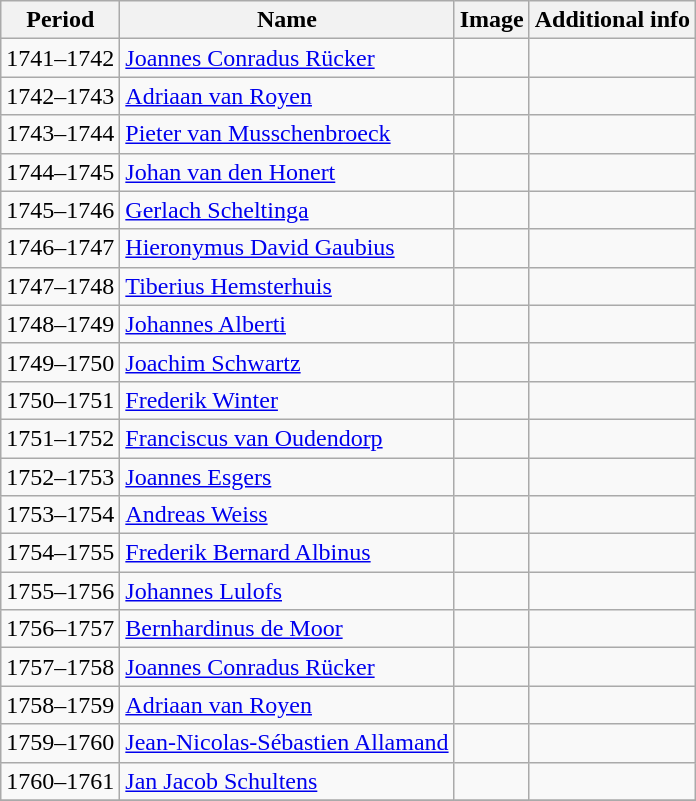<table class="wikitable">
<tr>
<th>Period</th>
<th>Name</th>
<th>Image</th>
<th>Additional info</th>
</tr>
<tr>
<td>1741–1742</td>
<td><a href='#'>Joannes Conradus Rücker</a></td>
<td></td>
<td></td>
</tr>
<tr>
<td>1742–1743</td>
<td><a href='#'>Adriaan van Royen</a></td>
<td></td>
<td></td>
</tr>
<tr>
<td>1743–1744</td>
<td><a href='#'>Pieter van Musschenbroeck</a></td>
<td></td>
<td></td>
</tr>
<tr>
<td>1744–1745</td>
<td><a href='#'>Johan van den Honert</a></td>
<td></td>
<td></td>
</tr>
<tr>
<td>1745–1746</td>
<td><a href='#'>Gerlach Scheltinga</a></td>
<td></td>
<td></td>
</tr>
<tr>
<td>1746–1747</td>
<td><a href='#'>Hieronymus David Gaubius</a></td>
<td></td>
<td></td>
</tr>
<tr>
<td>1747–1748</td>
<td><a href='#'>Tiberius Hemsterhuis</a></td>
<td></td>
<td></td>
</tr>
<tr>
<td>1748–1749</td>
<td><a href='#'>Johannes Alberti</a></td>
<td></td>
<td></td>
</tr>
<tr>
<td>1749–1750</td>
<td><a href='#'>Joachim Schwartz</a></td>
<td></td>
<td></td>
</tr>
<tr>
<td>1750–1751</td>
<td><a href='#'>Frederik Winter</a></td>
<td></td>
<td></td>
</tr>
<tr>
<td>1751–1752</td>
<td><a href='#'>Franciscus van Oudendorp</a></td>
<td></td>
<td></td>
</tr>
<tr>
<td>1752–1753</td>
<td><a href='#'>Joannes Esgers</a></td>
<td></td>
<td></td>
</tr>
<tr>
<td>1753–1754</td>
<td><a href='#'>Andreas Weiss</a></td>
<td></td>
<td></td>
</tr>
<tr>
<td>1754–1755</td>
<td><a href='#'>Frederik Bernard Albinus</a></td>
<td></td>
<td></td>
</tr>
<tr>
<td>1755–1756</td>
<td><a href='#'>Johannes Lulofs</a></td>
<td></td>
<td></td>
</tr>
<tr>
<td>1756–1757</td>
<td><a href='#'>Bernhardinus de Moor</a></td>
<td></td>
<td></td>
</tr>
<tr>
<td>1757–1758</td>
<td><a href='#'>Joannes Conradus Rücker</a></td>
<td></td>
<td></td>
</tr>
<tr>
<td>1758–1759</td>
<td><a href='#'>Adriaan van Royen</a></td>
<td></td>
<td></td>
</tr>
<tr>
<td>1759–1760</td>
<td><a href='#'>Jean-Nicolas-Sébastien Allamand</a></td>
<td></td>
<td></td>
</tr>
<tr>
<td>1760–1761</td>
<td><a href='#'>Jan Jacob Schultens</a></td>
<td></td>
<td></td>
</tr>
<tr>
</tr>
</table>
